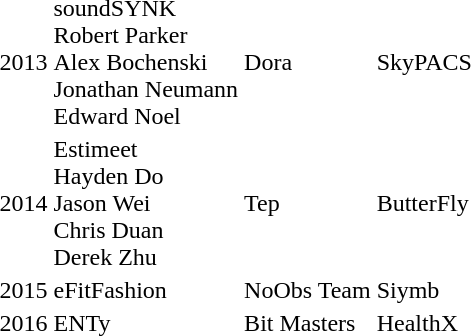<table>
<tr>
<td>2013</td>
<td> soundSYNK <br>Robert Parker<br>Alex Bochenski<br>Jonathan Neumann<br>Edward Noel</td>
<td> Dora</td>
<td> SkyPACS</td>
</tr>
<tr>
<td>2014</td>
<td> Estimeet <br> Hayden Do <br> Jason Wei<br> Chris Duan <br>Derek Zhu<br></td>
<td> Tep</td>
<td> ButterFly</td>
</tr>
<tr>
<td>2015 </td>
<td> eFitFashion</td>
<td> NoObs Team</td>
<td> Siymb</td>
</tr>
<tr>
<td>2016 </td>
<td> ENTy</td>
<td> Bit Masters</td>
<td> HealthX</td>
</tr>
</table>
